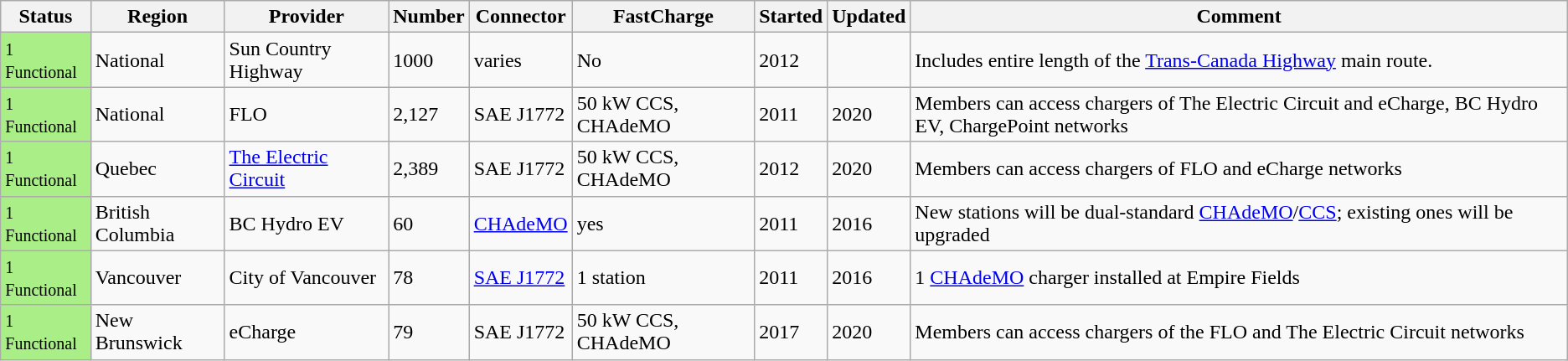<table class="wikitable sortable" style="clear:both;">
<tr>
<th>Status</th>
<th>Region</th>
<th>Provider</th>
<th>Number</th>
<th>Connector</th>
<th>FastCharge</th>
<th>Started</th>
<th>Updated</th>
<th>Comment</th>
</tr>
<tr>
<td style="background: #AE8"><small>1 Functional</small></td>
<td>National</td>
<td>Sun Country Highway</td>
<td>1000</td>
<td>varies</td>
<td>No</td>
<td>2012</td>
<td></td>
<td>Includes entire length of the <a href='#'>Trans-Canada Highway</a> main route.</td>
</tr>
<tr>
<td style="background: #AE8"><small>1 Functional</small></td>
<td>National</td>
<td>FLO</td>
<td>2,127</td>
<td>SAE J1772</td>
<td>50 kW CCS, CHAdeMO</td>
<td>2011</td>
<td>2020</td>
<td>Members can access chargers of The Electric Circuit and eCharge, BC Hydro EV, ChargePoint networks</td>
</tr>
<tr>
<td style="background: #AE8"><small>1 Functional</small></td>
<td>Quebec</td>
<td><a href='#'>The Electric Circuit</a></td>
<td>2,389</td>
<td>SAE J1772</td>
<td>50 kW CCS,  CHAdeMO</td>
<td>2012</td>
<td>2020</td>
<td>Members can access chargers of FLO and eCharge networks</td>
</tr>
<tr>
<td style="background: #AE8"><small>1 Functional</small></td>
<td>British Columbia</td>
<td>BC Hydro EV</td>
<td>60</td>
<td><a href='#'>CHAdeMO</a></td>
<td>yes</td>
<td>2011</td>
<td>2016</td>
<td>New stations will be dual-standard <a href='#'>CHAdeMO</a>/<a href='#'>CCS</a>; existing ones will be upgraded</td>
</tr>
<tr>
<td style="background: #AE8"><small>1 Functional</small></td>
<td>Vancouver</td>
<td>City of Vancouver</td>
<td>78</td>
<td><a href='#'>SAE J1772</a></td>
<td>1 station</td>
<td>2011</td>
<td>2016</td>
<td>1 <a href='#'>CHAdeMO</a> charger installed at Empire Fields</td>
</tr>
<tr>
<td style="background: #AE8"><small>1 Functional</small></td>
<td>New Brunswick</td>
<td>eCharge</td>
<td>79</td>
<td>SAE J1772</td>
<td>50 kW CCS, CHAdeMO</td>
<td>2017</td>
<td>2020</td>
<td>Members can access chargers of the FLO and The Electric Circuit networks</td>
</tr>
</table>
